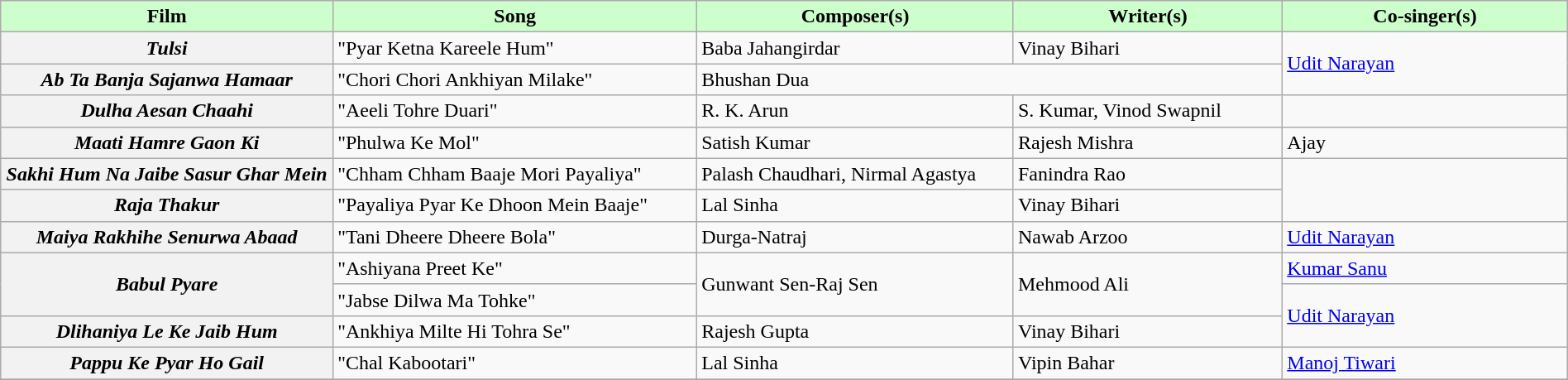<table class="wikitable plainrowheaders" width="100%" textcolor:#000;">
<tr style="background:#cfc; text-align:center;">
<td scope="col" width=21%><strong>Film</strong></td>
<td scope="col" width=23%><strong>Song</strong></td>
<td scope="col" width=20%><strong>Composer(s)</strong></td>
<td scope="col" width=17%><strong>Writer(s)</strong></td>
<td scope="col" width=18%><strong>Co-singer(s)</strong></td>
</tr>
<tr>
<th scope="row"><em>Tulsi</em></th>
<td>"Pyar Ketna Kareele Hum"</td>
<td>Baba Jahangirdar</td>
<td>Vinay Bihari</td>
<td rowspan="2"><a href='#'>Udit Narayan</a></td>
</tr>
<tr>
<th scope="row"><em>Ab Ta Banja Sajanwa Hamaar</em></th>
<td>"Chori Chori Ankhiyan Milake"</td>
<td colspan="2">Bhushan Dua</td>
</tr>
<tr>
<th scope="row"><em>Dulha Aesan Chaahi</em></th>
<td>"Aeeli Tohre Duari"</td>
<td>R. K. Arun</td>
<td>S. Kumar, Vinod Swapnil</td>
<td></td>
</tr>
<tr>
<th scope="row"><em>Maati Hamre Gaon Ki</em></th>
<td>"Phulwa Ke Mol"</td>
<td>Satish Kumar</td>
<td>Rajesh Mishra</td>
<td>Ajay</td>
</tr>
<tr>
<th scope="row"><em>Sakhi Hum Na Jaibe Sasur Ghar Mein</em></th>
<td>"Chham Chham Baaje Mori Payaliya"</td>
<td>Palash Chaudhari, Nirmal Agastya</td>
<td>Fanindra Rao</td>
<td rowspan="2"></td>
</tr>
<tr>
<th scope="row"><em>Raja Thakur</em></th>
<td>"Payaliya Pyar Ke Dhoon Mein Baaje"</td>
<td>Lal Sinha</td>
<td>Vinay Bihari</td>
</tr>
<tr>
<th scope="row"><em>Maiya Rakhihe Senurwa Abaad</em></th>
<td>"Tani Dheere Dheere Bola"</td>
<td>Durga-Natraj</td>
<td>Nawab Arzoo</td>
<td><a href='#'>Udit Narayan</a></td>
</tr>
<tr>
<th scope="row" rowspan="2"><em>Babul Pyare</em></th>
<td>"Ashiyana Preet Ke"</td>
<td rowspan="2">Gunwant Sen-Raj Sen</td>
<td rowspan="2">Mehmood Ali</td>
<td><a href='#'>Kumar Sanu</a></td>
</tr>
<tr>
<td>"Jabse Dilwa Ma Tohke"</td>
<td rowspan="2"><a href='#'>Udit Narayan</a></td>
</tr>
<tr>
<th scope="row"><em>Dlihaniya Le Ke Jaib Hum</em></th>
<td>"Ankhiya Milte Hi Tohra Se"</td>
<td>Rajesh Gupta</td>
<td>Vinay Bihari</td>
</tr>
<tr>
<th scope="row"><em>Pappu Ke Pyar Ho Gail</em></th>
<td>"Chal Kabootari"</td>
<td>Lal Sinha</td>
<td>Vipin Bahar</td>
<td><a href='#'>Manoj Tiwari</a></td>
</tr>
<tr>
</tr>
</table>
